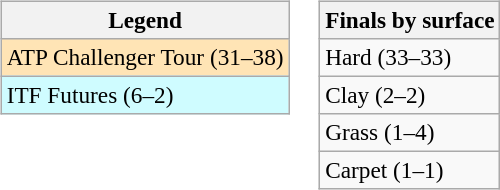<table>
<tr style="vertical-align:top">
<td><br><table class=wikitable style=font-size:97%>
<tr>
<th>Legend</th>
</tr>
<tr style="background:moccasin">
<td>ATP Challenger Tour (31–38)</td>
</tr>
<tr style="background:#cffcff">
<td>ITF Futures (6–2)</td>
</tr>
</table>
</td>
<td><br><table class=wikitable style=font-size:97%>
<tr>
<th>Finals by surface</th>
</tr>
<tr>
<td>Hard (33–33)</td>
</tr>
<tr>
<td>Clay (2–2)</td>
</tr>
<tr>
<td>Grass (1–4)</td>
</tr>
<tr>
<td>Carpet (1–1)</td>
</tr>
</table>
</td>
</tr>
</table>
